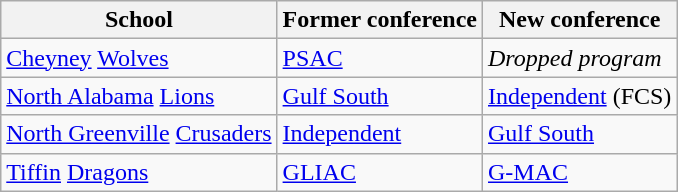<table class="wikitable sortable">
<tr>
<th>School</th>
<th>Former conference</th>
<th>New conference</th>
</tr>
<tr>
<td><a href='#'>Cheyney</a> <a href='#'>Wolves</a></td>
<td><a href='#'>PSAC</a></td>
<td><em>Dropped program</em></td>
</tr>
<tr>
<td><a href='#'>North Alabama</a> <a href='#'>Lions</a></td>
<td><a href='#'>Gulf South</a></td>
<td><a href='#'>Independent</a> (FCS)</td>
</tr>
<tr>
<td><a href='#'>North Greenville</a> <a href='#'>Crusaders</a></td>
<td><a href='#'>Independent</a></td>
<td><a href='#'>Gulf South</a></td>
</tr>
<tr>
<td><a href='#'>Tiffin</a> <a href='#'>Dragons</a></td>
<td><a href='#'>GLIAC</a></td>
<td><a href='#'>G-MAC</a></td>
</tr>
</table>
